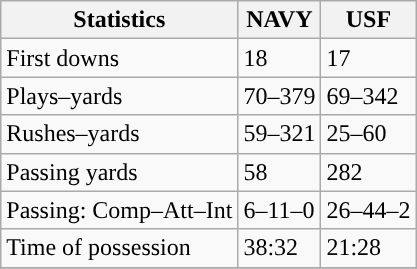<table class="wikitable" style="float: left;">
<tr>
<th>Statistics</th>
<th>NAVY</th>
<th>USF</th>
</tr>
<tr>
<td>First downs</td>
<td>18</td>
<td>17</td>
</tr>
<tr>
<td>Plays–yards</td>
<td>70–379</td>
<td>69–342</td>
</tr>
<tr>
<td>Rushes–yards</td>
<td>59–321</td>
<td>25–60</td>
</tr>
<tr>
<td>Passing yards</td>
<td>58</td>
<td>282</td>
</tr>
<tr>
<td>Passing: Comp–Att–Int</td>
<td>6–11–0</td>
<td>26–44–2</td>
</tr>
<tr>
<td>Time of possession</td>
<td>38:32</td>
<td>21:28</td>
</tr>
<tr>
</tr>
</table>
